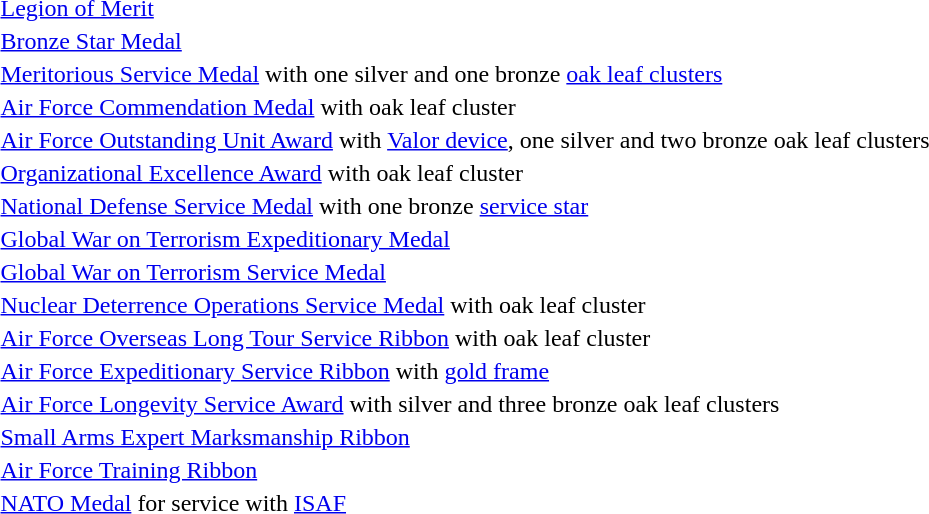<table>
<tr>
<td></td>
<td><a href='#'>Legion of Merit</a></td>
</tr>
<tr>
<td></td>
<td><a href='#'>Bronze Star Medal</a></td>
</tr>
<tr>
<td><span></span><span></span></td>
<td><a href='#'>Meritorious Service Medal</a> with one silver and one bronze <a href='#'>oak leaf clusters</a></td>
</tr>
<tr>
<td></td>
<td><a href='#'>Air Force Commendation Medal</a> with oak leaf cluster</td>
</tr>
<tr>
<td><span></span><span></span><span></span><span></span></td>
<td><a href='#'>Air Force Outstanding Unit Award</a> with <a href='#'>Valor device</a>, one silver and two bronze oak leaf clusters</td>
</tr>
<tr>
<td></td>
<td><a href='#'>Organizational Excellence Award</a> with oak leaf cluster</td>
</tr>
<tr>
<td></td>
<td><a href='#'>National Defense Service Medal</a> with one bronze <a href='#'>service star</a></td>
</tr>
<tr>
<td></td>
<td><a href='#'>Global War on Terrorism Expeditionary Medal</a></td>
</tr>
<tr>
<td></td>
<td><a href='#'>Global War on Terrorism Service Medal</a></td>
</tr>
<tr>
<td></td>
<td><a href='#'>Nuclear Deterrence Operations Service Medal</a> with oak leaf cluster</td>
</tr>
<tr>
<td></td>
<td><a href='#'>Air Force Overseas Long Tour Service Ribbon</a> with oak leaf cluster</td>
</tr>
<tr>
<td></td>
<td><a href='#'>Air Force Expeditionary Service Ribbon</a> with <a href='#'>gold frame</a></td>
</tr>
<tr>
<td><span></span><span></span><span></span><span></span></td>
<td><a href='#'>Air Force Longevity Service Award</a> with silver and three bronze oak leaf clusters</td>
</tr>
<tr>
<td></td>
<td><a href='#'>Small Arms Expert Marksmanship Ribbon</a></td>
</tr>
<tr>
<td></td>
<td><a href='#'>Air Force Training Ribbon</a></td>
</tr>
<tr>
<td></td>
<td><a href='#'>NATO Medal</a> for service with <a href='#'>ISAF</a></td>
</tr>
</table>
